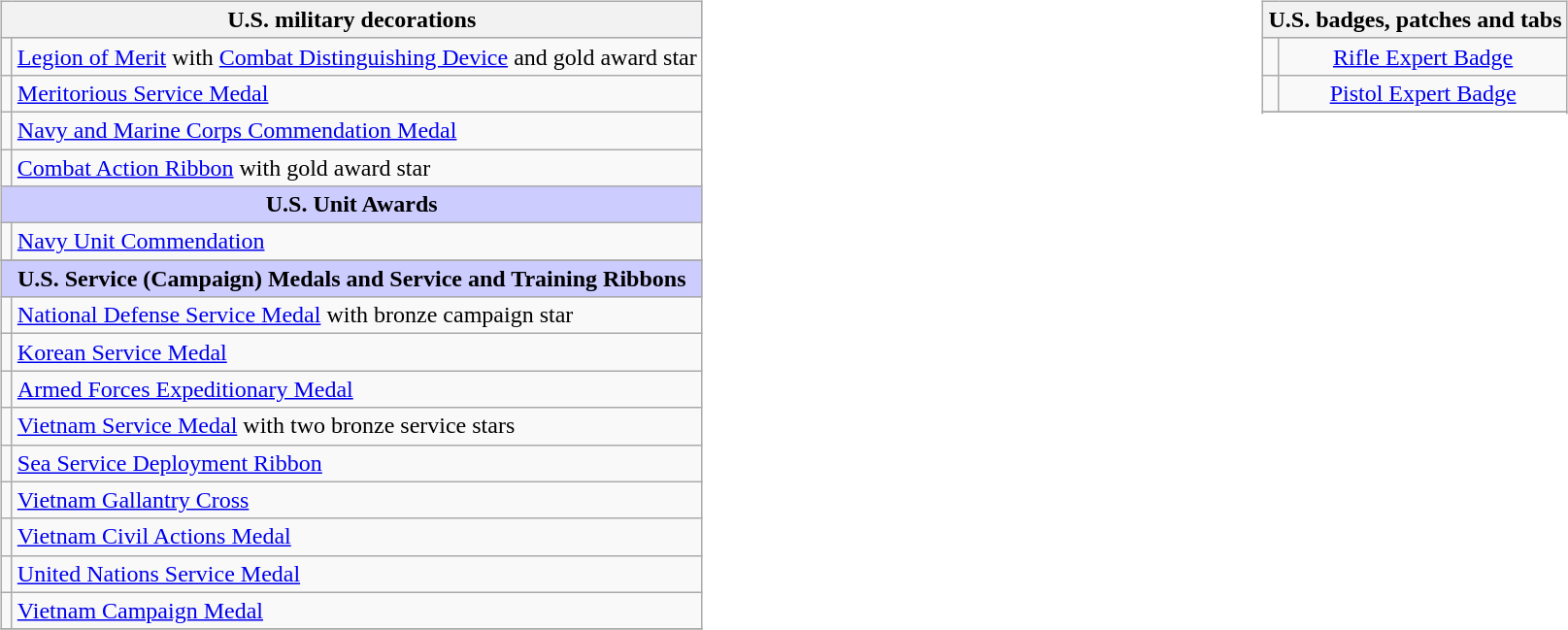<table style="width:100%;">
<tr>
<td valign="top"><br><table class="wikitable">
<tr style="background:#ccf; text-align:center;">
<th colspan="2"><strong>U.S. military decorations</strong></th>
</tr>
<tr>
<td></td>
<td><a href='#'>Legion of Merit</a> with <a href='#'>Combat Distinguishing Device</a> and gold award star</td>
</tr>
<tr>
<td></td>
<td><a href='#'>Meritorious Service Medal</a></td>
</tr>
<tr>
<td></td>
<td><a href='#'>Navy and Marine Corps Commendation Medal</a></td>
</tr>
<tr>
<td></td>
<td><a href='#'>Combat Action Ribbon</a> with gold award star</td>
</tr>
<tr style="background:#ccf; text-align:center;">
<td colspan=2><strong>U.S. Unit Awards</strong></td>
</tr>
<tr>
<td></td>
<td><a href='#'>Navy Unit Commendation</a></td>
</tr>
<tr>
</tr>
<tr style="background:#ccf; text-align:center;">
<td colspan=2><strong>U.S. Service (Campaign) Medals and Service and Training Ribbons</strong></td>
</tr>
<tr>
<td></td>
<td><a href='#'>National Defense Service Medal</a> with bronze campaign star</td>
</tr>
<tr>
<td></td>
<td><a href='#'>Korean Service Medal</a></td>
</tr>
<tr>
<td></td>
<td><a href='#'>Armed Forces Expeditionary Medal</a></td>
</tr>
<tr>
<td></td>
<td><a href='#'>Vietnam Service Medal</a> with two bronze service stars</td>
</tr>
<tr>
<td></td>
<td><a href='#'>Sea Service Deployment Ribbon</a></td>
</tr>
<tr>
<td></td>
<td><a href='#'>Vietnam Gallantry Cross</a></td>
</tr>
<tr>
<td></td>
<td><a href='#'>Vietnam Civil Actions Medal</a></td>
</tr>
<tr>
<td></td>
<td><a href='#'>United Nations Service Medal</a></td>
</tr>
<tr>
<td></td>
<td><a href='#'>Vietnam Campaign Medal</a></td>
</tr>
<tr>
</tr>
</table>
</td>
<td valign="top"><br><table class="wikitable">
<tr style="background:#ccf; text-align:center;">
<th colspan="2"><strong>U.S. badges, patches and tabs</strong></th>
</tr>
<tr>
<td align=center></td>
<td align=center><a href='#'>Rifle Expert Badge</a></td>
</tr>
<tr>
<td align=center></td>
<td align=center><a href='#'>Pistol Expert Badge</a></td>
</tr>
<tr>
</tr>
<tr>
</tr>
<tr>
</tr>
</table>
</td>
</tr>
</table>
